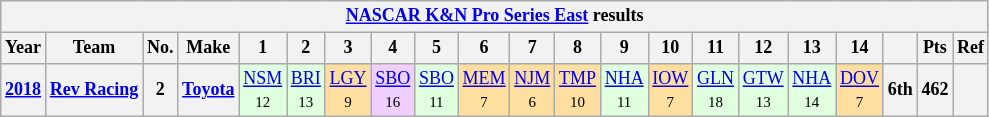<table class="wikitable" style="text-align:center; font-size:75%">
<tr>
<th colspan=21><a href='#'>NASCAR K&N Pro Series East</a> results</th>
</tr>
<tr>
<th>Year</th>
<th>Team</th>
<th>No.</th>
<th>Make</th>
<th>1</th>
<th>2</th>
<th>3</th>
<th>4</th>
<th>5</th>
<th>6</th>
<th>7</th>
<th>8</th>
<th>9</th>
<th>10</th>
<th>11</th>
<th>12</th>
<th>13</th>
<th>14</th>
<th></th>
<th>Pts</th>
<th>Ref</th>
</tr>
<tr>
<th><a href='#'>2018</a></th>
<th><a href='#'>Rev Racing</a></th>
<th>2</th>
<th><a href='#'>Toyota</a></th>
<td style="background:#DFFFDF;"><a href='#'>NSM</a><br><small>12</small></td>
<td style="background:#DFFFDF;"><a href='#'>BRI</a><br><small>13</small></td>
<td style="background:#FFDF9F;"><a href='#'>LGY</a><br><small>9</small></td>
<td style="background:#EFCFFF;"><a href='#'>SBO</a><br><small>16</small></td>
<td style="background:#DFFFDF;"><a href='#'>SBO</a><br><small>11</small></td>
<td style="background:#FFDF9F;"><a href='#'>MEM</a><br><small>7</small></td>
<td style="background:#FFDF9F;"><a href='#'>NJM</a><br><small>6</small></td>
<td style="background:#FFDF9F;"><a href='#'>TMP</a><br><small>10</small></td>
<td style="background:#DFFFDF;"><a href='#'>NHA</a><br><small>11</small></td>
<td style="background:#FFDF9F;"><a href='#'>IOW</a><br><small>7</small></td>
<td style="background:#DFFFDF;"><a href='#'>GLN</a><br><small>18</small></td>
<td style="background:#DFFFDF;"><a href='#'>GTW</a><br><small>13</small></td>
<td style="background:#DFFFDF;"><a href='#'>NHA</a><br><small>14</small></td>
<td style="background:#FFDF9F;"><a href='#'>DOV</a><br><small>7</small></td>
<th>6th</th>
<th>462</th>
<th></th>
</tr>
</table>
